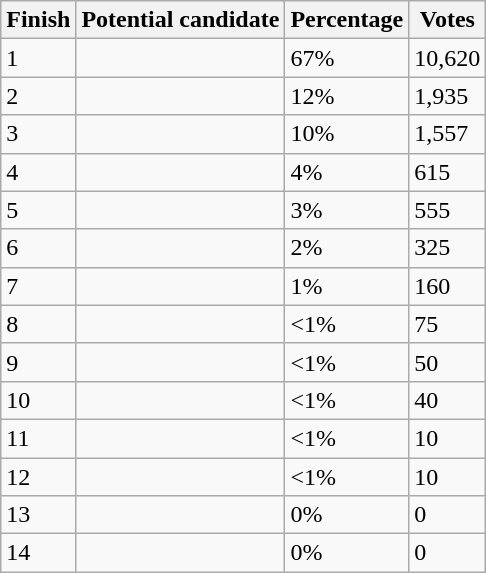<table class="wikitable sortable">
<tr>
<th>Finish</th>
<th>Potential candidate</th>
<th>Percentage</th>
<th>Votes</th>
</tr>
<tr>
<td>1</td>
<td></td>
<td>67%</td>
<td>10,620</td>
</tr>
<tr>
<td>2</td>
<td></td>
<td>12%</td>
<td>1,935</td>
</tr>
<tr>
<td>3</td>
<td></td>
<td>10%</td>
<td>1,557</td>
</tr>
<tr>
<td>4</td>
<td></td>
<td>4%</td>
<td>615</td>
</tr>
<tr>
<td>5</td>
<td></td>
<td>3%</td>
<td>555</td>
</tr>
<tr>
<td>6</td>
<td></td>
<td>2%</td>
<td>325</td>
</tr>
<tr>
<td>7</td>
<td></td>
<td>1%</td>
<td>160</td>
</tr>
<tr>
<td>8</td>
<td></td>
<td><1%</td>
<td>75</td>
</tr>
<tr>
<td>9</td>
<td></td>
<td><1%</td>
<td>50</td>
</tr>
<tr>
<td>10</td>
<td></td>
<td><1%</td>
<td>40</td>
</tr>
<tr>
<td>11</td>
<td></td>
<td><1%</td>
<td>10</td>
</tr>
<tr>
<td>12</td>
<td></td>
<td><1%</td>
<td>10</td>
</tr>
<tr>
<td>13</td>
<td></td>
<td>0%</td>
<td>0</td>
</tr>
<tr>
<td>14</td>
<td></td>
<td>0%</td>
<td>0</td>
</tr>
</table>
